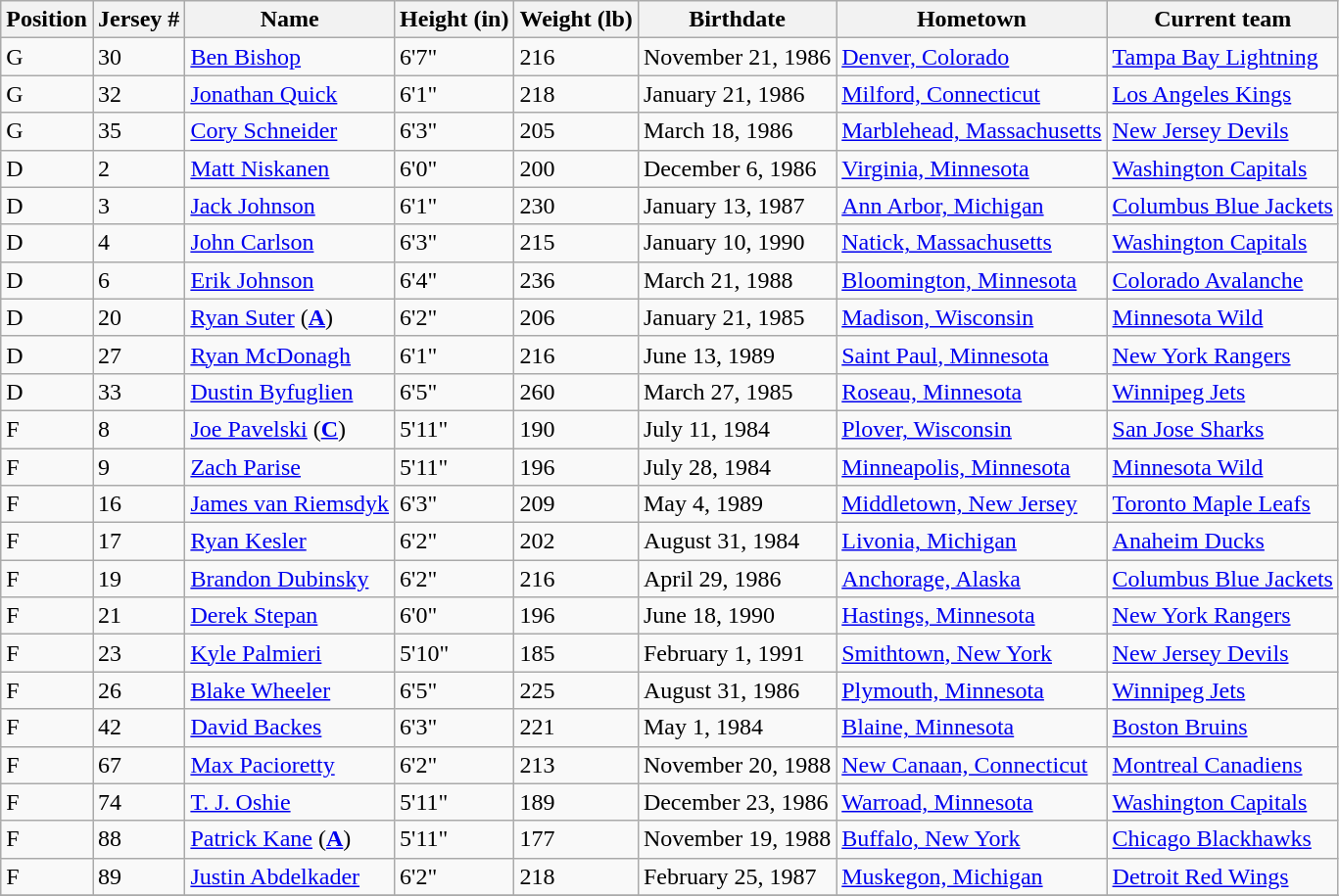<table class="wikitable sortable">
<tr>
<th>Position</th>
<th>Jersey #</th>
<th>Name</th>
<th>Height (in)</th>
<th>Weight (lb)</th>
<th>Birthdate</th>
<th>Hometown</th>
<th>Current team</th>
</tr>
<tr>
<td>G</td>
<td>30</td>
<td><a href='#'>Ben Bishop</a></td>
<td>6'7"</td>
<td>216</td>
<td>November 21, 1986</td>
<td><a href='#'>Denver, Colorado</a></td>
<td><a href='#'>Tampa Bay Lightning</a></td>
</tr>
<tr>
<td>G</td>
<td>32</td>
<td><a href='#'>Jonathan Quick</a></td>
<td>6'1"</td>
<td>218</td>
<td>January 21, 1986</td>
<td><a href='#'>Milford, Connecticut</a></td>
<td><a href='#'>Los Angeles Kings</a></td>
</tr>
<tr>
<td>G</td>
<td>35</td>
<td><a href='#'>Cory Schneider</a></td>
<td>6'3"</td>
<td>205</td>
<td>March 18, 1986</td>
<td><a href='#'>Marblehead, Massachusetts</a></td>
<td><a href='#'>New Jersey Devils</a></td>
</tr>
<tr>
<td>D</td>
<td>2</td>
<td><a href='#'>Matt Niskanen</a></td>
<td>6'0"</td>
<td>200</td>
<td>December 6, 1986</td>
<td><a href='#'>Virginia, Minnesota</a></td>
<td><a href='#'>Washington Capitals</a></td>
</tr>
<tr>
<td>D</td>
<td>3</td>
<td><a href='#'>Jack Johnson</a></td>
<td>6'1"</td>
<td>230</td>
<td>January 13, 1987</td>
<td><a href='#'>Ann Arbor, Michigan</a></td>
<td><a href='#'>Columbus Blue Jackets</a></td>
</tr>
<tr>
<td>D</td>
<td>4</td>
<td><a href='#'>John Carlson</a></td>
<td>6'3"</td>
<td>215</td>
<td>January 10, 1990</td>
<td><a href='#'>Natick, Massachusetts</a></td>
<td><a href='#'>Washington Capitals</a></td>
</tr>
<tr>
<td>D</td>
<td>6</td>
<td><a href='#'>Erik Johnson</a></td>
<td>6'4"</td>
<td>236</td>
<td>March 21, 1988</td>
<td><a href='#'>Bloomington, Minnesota</a></td>
<td><a href='#'>Colorado Avalanche</a></td>
</tr>
<tr>
<td>D</td>
<td>20</td>
<td><a href='#'>Ryan Suter</a> (<strong><a href='#'>A</a></strong>)</td>
<td>6'2"</td>
<td>206</td>
<td>January 21, 1985</td>
<td><a href='#'>Madison, Wisconsin</a></td>
<td><a href='#'>Minnesota Wild</a></td>
</tr>
<tr>
<td>D</td>
<td>27</td>
<td><a href='#'>Ryan McDonagh</a></td>
<td>6'1"</td>
<td>216</td>
<td>June 13, 1989</td>
<td><a href='#'>Saint Paul, Minnesota</a></td>
<td><a href='#'>New York Rangers</a></td>
</tr>
<tr>
<td>D</td>
<td>33</td>
<td><a href='#'>Dustin Byfuglien</a></td>
<td>6'5"</td>
<td>260</td>
<td>March 27, 1985</td>
<td><a href='#'>Roseau, Minnesota</a></td>
<td><a href='#'>Winnipeg Jets</a></td>
</tr>
<tr>
<td>F</td>
<td>8</td>
<td><a href='#'>Joe Pavelski</a> (<strong><a href='#'>C</a></strong>)</td>
<td>5'11"</td>
<td>190</td>
<td>July 11, 1984</td>
<td><a href='#'>Plover, Wisconsin</a></td>
<td><a href='#'>San Jose Sharks</a></td>
</tr>
<tr>
<td>F</td>
<td>9</td>
<td><a href='#'>Zach Parise</a></td>
<td>5'11"</td>
<td>196</td>
<td>July 28, 1984</td>
<td><a href='#'>Minneapolis, Minnesota</a></td>
<td><a href='#'>Minnesota Wild</a></td>
</tr>
<tr>
<td>F</td>
<td>16</td>
<td><a href='#'>James van Riemsdyk</a></td>
<td>6'3"</td>
<td>209</td>
<td>May 4, 1989</td>
<td><a href='#'>Middletown, New Jersey</a></td>
<td><a href='#'>Toronto Maple Leafs</a></td>
</tr>
<tr>
<td>F</td>
<td>17</td>
<td><a href='#'>Ryan Kesler</a></td>
<td>6'2"</td>
<td>202</td>
<td>August 31, 1984</td>
<td><a href='#'>Livonia, Michigan</a></td>
<td><a href='#'>Anaheim Ducks</a></td>
</tr>
<tr>
<td>F</td>
<td>19</td>
<td><a href='#'>Brandon Dubinsky</a></td>
<td>6'2"</td>
<td>216</td>
<td>April 29, 1986</td>
<td><a href='#'>Anchorage, Alaska</a></td>
<td><a href='#'>Columbus Blue Jackets</a></td>
</tr>
<tr>
<td>F</td>
<td>21</td>
<td><a href='#'>Derek Stepan</a></td>
<td>6'0"</td>
<td>196</td>
<td>June 18, 1990</td>
<td><a href='#'>Hastings, Minnesota</a></td>
<td><a href='#'>New York Rangers</a></td>
</tr>
<tr>
<td>F</td>
<td>23</td>
<td><a href='#'>Kyle Palmieri</a></td>
<td>5'10"</td>
<td>185</td>
<td>February 1, 1991</td>
<td><a href='#'>Smithtown, New York</a></td>
<td><a href='#'>New Jersey Devils</a></td>
</tr>
<tr>
<td>F</td>
<td>26</td>
<td><a href='#'>Blake Wheeler</a></td>
<td>6'5"</td>
<td>225</td>
<td>August 31, 1986</td>
<td><a href='#'>Plymouth, Minnesota</a></td>
<td><a href='#'>Winnipeg Jets</a></td>
</tr>
<tr>
<td>F</td>
<td>42</td>
<td><a href='#'>David Backes</a></td>
<td>6'3"</td>
<td>221</td>
<td>May 1, 1984</td>
<td><a href='#'>Blaine, Minnesota</a></td>
<td><a href='#'>Boston Bruins</a></td>
</tr>
<tr>
<td>F</td>
<td>67</td>
<td><a href='#'>Max Pacioretty</a></td>
<td>6'2"</td>
<td>213</td>
<td>November 20, 1988</td>
<td><a href='#'>New Canaan, Connecticut</a></td>
<td><a href='#'>Montreal Canadiens</a></td>
</tr>
<tr>
<td>F</td>
<td>74</td>
<td><a href='#'>T. J. Oshie</a></td>
<td>5'11"</td>
<td>189</td>
<td>December 23, 1986</td>
<td><a href='#'>Warroad, Minnesota</a></td>
<td><a href='#'>Washington Capitals</a></td>
</tr>
<tr>
<td>F</td>
<td>88</td>
<td><a href='#'>Patrick Kane</a> (<strong><a href='#'>A</a></strong>)</td>
<td>5'11"</td>
<td>177</td>
<td>November 19, 1988</td>
<td><a href='#'>Buffalo, New York</a></td>
<td><a href='#'>Chicago Blackhawks</a></td>
</tr>
<tr>
<td>F</td>
<td>89</td>
<td><a href='#'>Justin Abdelkader</a></td>
<td>6'2"</td>
<td>218</td>
<td>February 25, 1987</td>
<td><a href='#'>Muskegon, Michigan</a></td>
<td><a href='#'>Detroit Red Wings</a></td>
</tr>
<tr>
</tr>
</table>
